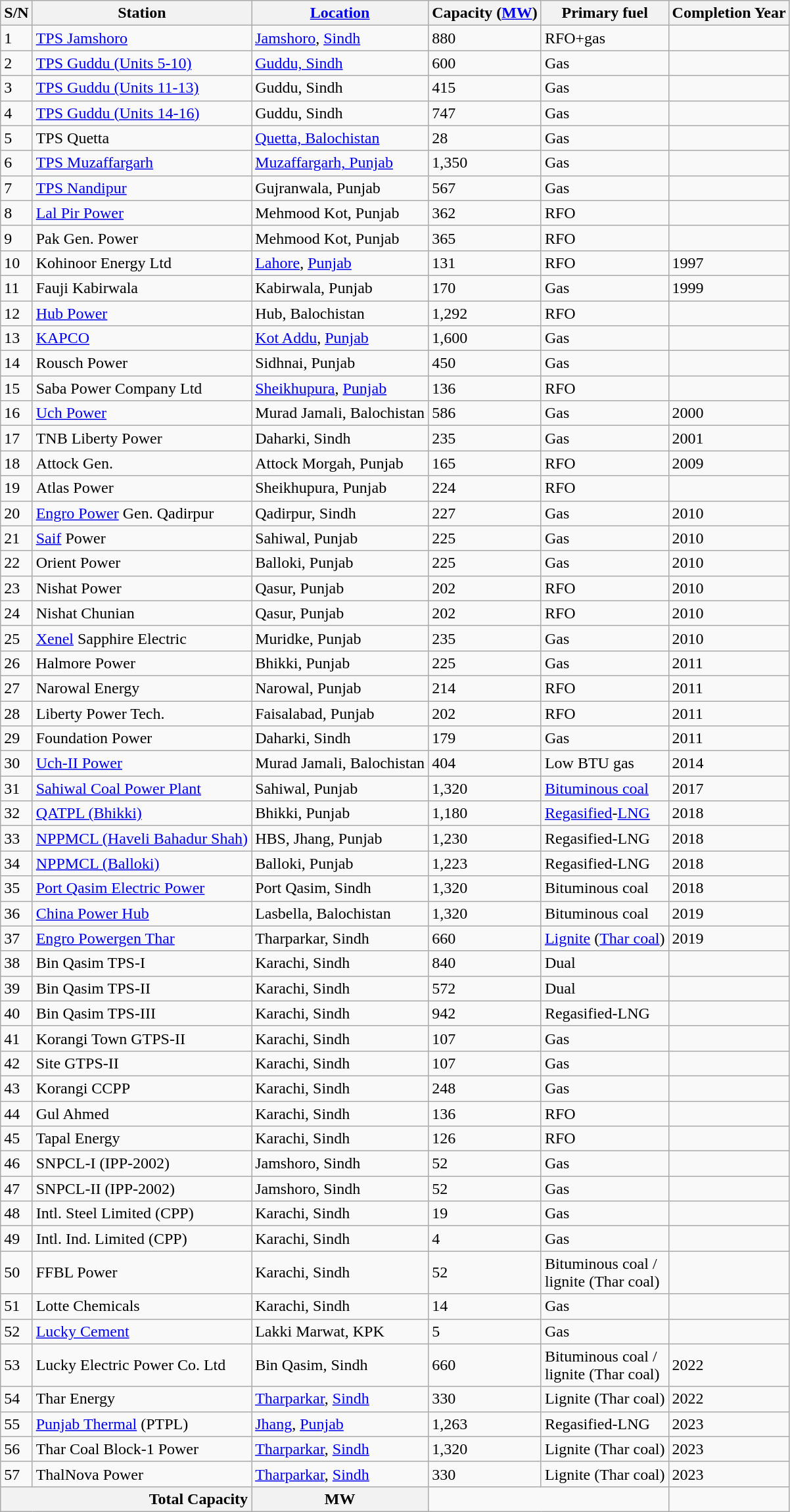<table class="wikitable sortable">
<tr>
<th>S/N</th>
<th>Station</th>
<th><a href='#'>Location</a></th>
<th>Capacity (<a href='#'>MW</a>)</th>
<th>Primary fuel</th>
<th>Completion Year</th>
</tr>
<tr>
<td>1</td>
<td><a href='#'>TPS Jamshoro</a></td>
<td><a href='#'>Jamshoro</a>, <a href='#'>Sindh</a></td>
<td>880</td>
<td>RFO+gas</td>
<td></td>
</tr>
<tr>
<td>2</td>
<td><a href='#'>TPS Guddu (Units 5-10)</a></td>
<td><a href='#'>Guddu, Sindh</a></td>
<td>600</td>
<td>Gas</td>
<td></td>
</tr>
<tr>
<td>3</td>
<td><a href='#'>TPS Guddu (Units 11-13)</a></td>
<td>Guddu, Sindh</td>
<td>415</td>
<td>Gas</td>
<td></td>
</tr>
<tr>
<td>4</td>
<td><a href='#'>TPS Guddu (Units 14-16)</a></td>
<td>Guddu, Sindh</td>
<td>747</td>
<td>Gas</td>
<td></td>
</tr>
<tr>
<td>5</td>
<td>TPS Quetta</td>
<td><a href='#'>Quetta, Balochistan</a></td>
<td>28</td>
<td>Gas</td>
<td></td>
</tr>
<tr>
<td>6</td>
<td><a href='#'>TPS Muzaffargarh</a></td>
<td><a href='#'>Muzaffargarh, Punjab</a></td>
<td>1,350</td>
<td>Gas</td>
<td></td>
</tr>
<tr>
<td>7</td>
<td><a href='#'>TPS Nandipur</a></td>
<td>Gujranwala, Punjab</td>
<td>567</td>
<td>Gas</td>
<td></td>
</tr>
<tr>
<td>8</td>
<td><a href='#'>Lal Pir Power</a></td>
<td>Mehmood Kot, Punjab</td>
<td>362</td>
<td>RFO</td>
<td></td>
</tr>
<tr>
<td>9</td>
<td>Pak Gen. Power</td>
<td>Mehmood Kot, Punjab</td>
<td>365</td>
<td>RFO</td>
<td></td>
</tr>
<tr>
<td>10</td>
<td>Kohinoor Energy Ltd</td>
<td><a href='#'>Lahore</a>, <a href='#'>Punjab</a></td>
<td>131</td>
<td>RFO</td>
<td>1997</td>
</tr>
<tr>
<td>11</td>
<td>Fauji Kabirwala</td>
<td>Kabirwala, Punjab</td>
<td>170</td>
<td>Gas</td>
<td>1999</td>
</tr>
<tr>
<td>12</td>
<td><a href='#'>Hub Power</a></td>
<td>Hub, Balochistan</td>
<td>1,292</td>
<td>RFO</td>
<td></td>
</tr>
<tr>
<td>13</td>
<td><a href='#'>KAPCO</a></td>
<td><a href='#'>Kot Addu</a>, <a href='#'>Punjab</a></td>
<td>1,600</td>
<td>Gas</td>
<td></td>
</tr>
<tr>
<td>14</td>
<td>Rousch Power</td>
<td>Sidhnai, Punjab</td>
<td>450</td>
<td>Gas</td>
<td></td>
</tr>
<tr>
<td>15</td>
<td>Saba Power Company Ltd</td>
<td><a href='#'>Sheikhupura</a>, <a href='#'>Punjab</a></td>
<td>136</td>
<td>RFO</td>
<td></td>
</tr>
<tr>
<td>16</td>
<td><a href='#'>Uch Power</a></td>
<td>Murad Jamali, Balochistan</td>
<td>586</td>
<td>Gas</td>
<td>2000</td>
</tr>
<tr>
<td>17</td>
<td>TNB Liberty Power</td>
<td>Daharki, Sindh</td>
<td>235</td>
<td>Gas</td>
<td>2001</td>
</tr>
<tr>
<td>18</td>
<td>Attock Gen.</td>
<td>Attock Morgah, Punjab</td>
<td>165</td>
<td>RFO</td>
<td>2009</td>
</tr>
<tr>
<td>19</td>
<td>Atlas Power</td>
<td>Sheikhupura, Punjab</td>
<td>224</td>
<td>RFO</td>
<td></td>
</tr>
<tr>
<td>20</td>
<td><a href='#'>Engro Power</a> Gen. Qadirpur</td>
<td>Qadirpur, Sindh</td>
<td>227</td>
<td>Gas</td>
<td>2010</td>
</tr>
<tr>
<td>21</td>
<td><a href='#'>Saif</a> Power</td>
<td>Sahiwal, Punjab</td>
<td>225</td>
<td>Gas</td>
<td>2010</td>
</tr>
<tr>
<td>22</td>
<td>Orient Power</td>
<td>Balloki, Punjab</td>
<td>225</td>
<td>Gas</td>
<td>2010</td>
</tr>
<tr>
<td>23</td>
<td>Nishat Power</td>
<td>Qasur, Punjab</td>
<td>202</td>
<td>RFO</td>
<td>2010</td>
</tr>
<tr>
<td>24</td>
<td>Nishat Chunian</td>
<td>Qasur, Punjab</td>
<td>202</td>
<td>RFO</td>
<td>2010</td>
</tr>
<tr>
<td>25</td>
<td><a href='#'>Xenel</a> Sapphire Electric</td>
<td>Muridke, Punjab</td>
<td>235</td>
<td>Gas</td>
<td>2010</td>
</tr>
<tr>
<td>26</td>
<td>Halmore Power</td>
<td>Bhikki, Punjab</td>
<td>225</td>
<td>Gas</td>
<td>2011</td>
</tr>
<tr>
<td>27</td>
<td>Narowal Energy</td>
<td>Narowal, Punjab</td>
<td>214</td>
<td>RFO</td>
<td>2011</td>
</tr>
<tr>
<td>28</td>
<td>Liberty Power Tech.</td>
<td>Faisalabad, Punjab</td>
<td>202</td>
<td>RFO</td>
<td>2011</td>
</tr>
<tr>
<td>29</td>
<td>Foundation Power</td>
<td>Daharki, Sindh</td>
<td>179</td>
<td>Gas</td>
<td>2011</td>
</tr>
<tr>
<td>30</td>
<td><a href='#'>Uch-II Power</a></td>
<td>Murad Jamali, Balochistan</td>
<td>404</td>
<td>Low BTU gas</td>
<td>2014</td>
</tr>
<tr>
<td>31</td>
<td><a href='#'>Sahiwal Coal Power Plant</a></td>
<td>Sahiwal, Punjab</td>
<td>1,320</td>
<td><a href='#'>Bituminous coal</a></td>
<td>2017</td>
</tr>
<tr>
<td>32</td>
<td><a href='#'>QATPL (Bhikki)</a></td>
<td>Bhikki, Punjab</td>
<td>1,180</td>
<td><a href='#'>Regasified</a>-<a href='#'>LNG</a></td>
<td>2018</td>
</tr>
<tr>
<td>33</td>
<td><a href='#'>NPPMCL (Haveli Bahadur Shah)</a></td>
<td>HBS, Jhang, Punjab</td>
<td>1,230</td>
<td>Regasified-LNG</td>
<td>2018</td>
</tr>
<tr>
<td>34</td>
<td><a href='#'>NPPMCL (Balloki)</a></td>
<td>Balloki, Punjab</td>
<td>1,223</td>
<td>Regasified-LNG</td>
<td>2018</td>
</tr>
<tr>
<td>35</td>
<td><a href='#'>Port Qasim Electric Power</a></td>
<td>Port Qasim, Sindh</td>
<td>1,320</td>
<td>Bituminous coal</td>
<td>2018</td>
</tr>
<tr>
<td>36</td>
<td><a href='#'>China Power Hub</a></td>
<td>Lasbella, Balochistan</td>
<td>1,320</td>
<td>Bituminous coal</td>
<td>2019</td>
</tr>
<tr>
<td>37</td>
<td><a href='#'>Engro Powergen Thar</a></td>
<td>Tharparkar, Sindh</td>
<td>660</td>
<td><a href='#'>Lignite</a> (<a href='#'>Thar coal</a>)</td>
<td>2019</td>
</tr>
<tr>
<td>38</td>
<td>Bin Qasim TPS-I</td>
<td>Karachi, Sindh</td>
<td>840</td>
<td>Dual</td>
<td></td>
</tr>
<tr>
<td>39</td>
<td>Bin Qasim TPS-II</td>
<td>Karachi, Sindh</td>
<td>572</td>
<td>Dual</td>
<td></td>
</tr>
<tr>
<td>40</td>
<td>Bin Qasim TPS-III</td>
<td>Karachi, Sindh</td>
<td>942</td>
<td>Regasified-LNG</td>
<td></td>
</tr>
<tr>
<td>41</td>
<td>Korangi Town GTPS-II</td>
<td>Karachi, Sindh</td>
<td>107</td>
<td>Gas</td>
<td></td>
</tr>
<tr>
<td>42</td>
<td>Site GTPS-II</td>
<td>Karachi, Sindh</td>
<td>107</td>
<td>Gas</td>
<td></td>
</tr>
<tr>
<td>43</td>
<td>Korangi CCPP</td>
<td>Karachi, Sindh</td>
<td>248</td>
<td>Gas</td>
<td></td>
</tr>
<tr>
<td>44</td>
<td>Gul Ahmed</td>
<td>Karachi, Sindh</td>
<td>136</td>
<td>RFO</td>
<td></td>
</tr>
<tr>
<td>45</td>
<td>Tapal Energy</td>
<td>Karachi, Sindh</td>
<td>126</td>
<td>RFO</td>
<td></td>
</tr>
<tr>
<td>46</td>
<td>SNPCL-I (IPP-2002)</td>
<td>Jamshoro, Sindh</td>
<td>52</td>
<td>Gas</td>
<td></td>
</tr>
<tr>
<td>47</td>
<td>SNPCL-II (IPP-2002)</td>
<td>Jamshoro, Sindh</td>
<td>52</td>
<td>Gas</td>
<td></td>
</tr>
<tr>
<td>48</td>
<td>Intl. Steel Limited (CPP)</td>
<td>Karachi, Sindh</td>
<td>19</td>
<td>Gas</td>
<td></td>
</tr>
<tr>
<td>49</td>
<td>Intl. Ind. Limited (CPP)</td>
<td>Karachi, Sindh</td>
<td>4</td>
<td>Gas</td>
<td></td>
</tr>
<tr>
<td>50</td>
<td>FFBL Power</td>
<td>Karachi, Sindh</td>
<td>52</td>
<td>Bituminous coal /<br>lignite (Thar coal)</td>
<td></td>
</tr>
<tr>
<td>51</td>
<td>Lotte Chemicals</td>
<td>Karachi, Sindh</td>
<td>14</td>
<td>Gas</td>
<td></td>
</tr>
<tr>
<td>52</td>
<td><a href='#'>Lucky Cement</a></td>
<td>Lakki Marwat, KPK</td>
<td>5</td>
<td>Gas</td>
<td></td>
</tr>
<tr>
<td>53</td>
<td>Lucky Electric Power Co. Ltd</td>
<td>Bin Qasim, Sindh</td>
<td>660</td>
<td>Bituminous coal /<br>lignite (Thar coal)</td>
<td>2022</td>
</tr>
<tr>
<td>54</td>
<td>Thar Energy</td>
<td><a href='#'>Tharparkar</a>, <a href='#'>Sindh</a></td>
<td>330</td>
<td>Lignite (Thar coal)</td>
<td>2022</td>
</tr>
<tr>
<td>55</td>
<td><a href='#'>Punjab Thermal</a> (PTPL)</td>
<td><a href='#'>Jhang</a>, <a href='#'>Punjab</a></td>
<td>1,263</td>
<td>Regasified-LNG</td>
<td>2023</td>
</tr>
<tr>
<td>56</td>
<td>Thar Coal Block-1 Power</td>
<td><a href='#'>Tharparkar</a>, <a href='#'>Sindh</a></td>
<td>1,320</td>
<td>Lignite (Thar coal)</td>
<td>2023</td>
</tr>
<tr>
<td>57</td>
<td>ThalNova Power</td>
<td><a href='#'>Tharparkar</a>, <a href='#'>Sindh</a></td>
<td>330</td>
<td>Lignite (Thar coal)</td>
<td>2023</td>
</tr>
<tr>
<th colspan="2" style="text-align:right;"><strong>Total Capacity</strong></th>
<th colspan="1" style="text-align:center;"><strong> MW</strong></th>
<td colspan="2"></td>
</tr>
</table>
